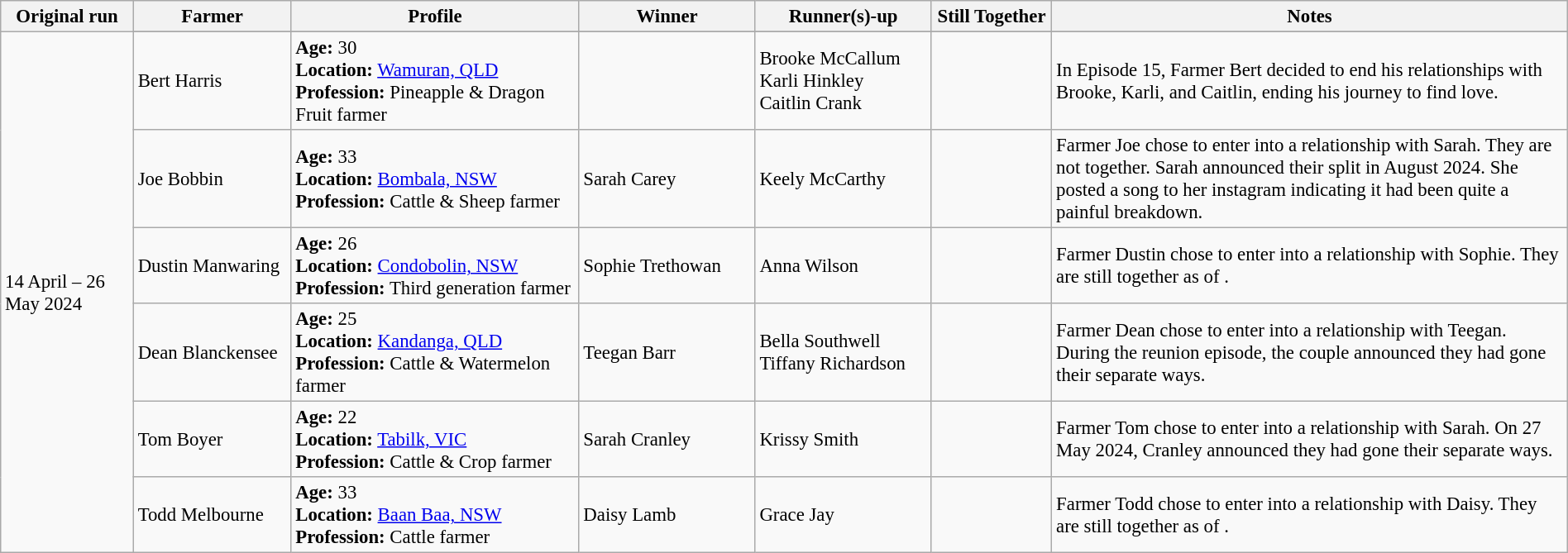<table class="wikitable plainrowheaders" style="font-size:95%; width:100%;">
<tr>
<th width=100>Original run</th>
<th width=120>Farmer</th>
<th width=225>Profile</th>
<th width=135>Winner</th>
<th width=135>Runner(s)-up</th>
<th width=90>Still Together</th>
<th>Notes</th>
</tr>
<tr>
<td rowspan="7">14 April – 26 May 2024</td>
</tr>
<tr>
<td>Bert Harris</td>
<td><strong>Age:</strong> 30 <br><strong>Location:</strong> <a href='#'>Wamuran, QLD</a><br><strong>Profession:</strong> Pineapple & Dragon Fruit farmer</td>
<td></td>
<td>Brooke McCallum <br> Karli Hinkley <br> Caitlin Crank</td>
<td></td>
<td>In Episode 15, Farmer Bert decided to end his relationships with Brooke, Karli, and Caitlin, ending his journey to find love.</td>
</tr>
<tr>
<td>Joe Bobbin</td>
<td><strong>Age:</strong> 33 <br><strong>Location:</strong> <a href='#'>Bombala, NSW</a><br><strong>Profession:</strong> Cattle & Sheep farmer</td>
<td>Sarah Carey</td>
<td>Keely McCarthy</td>
<td></td>
<td>Farmer Joe chose to enter into a relationship with Sarah. They are not together. Sarah announced their split in August 2024. She posted a song to her instagram indicating it had been quite a painful breakdown.</td>
</tr>
<tr>
<td>Dustin Manwaring</td>
<td><strong>Age:</strong> 26 <br><strong>Location:</strong> <a href='#'>Condobolin, NSW</a><br><strong>Profession:</strong> Third generation farmer</td>
<td>Sophie Trethowan</td>
<td>Anna Wilson</td>
<td></td>
<td>Farmer Dustin chose to enter into a relationship with Sophie. They are still together as of  .</td>
</tr>
<tr>
<td>Dean Blanckensee</td>
<td><strong>Age:</strong> 25 <br><strong>Location:</strong> <a href='#'>Kandanga, QLD</a><br><strong>Profession:</strong> Cattle & Watermelon farmer</td>
<td>Teegan Barr</td>
<td>Bella Southwell <br> Tiffany Richardson</td>
<td></td>
<td>Farmer Dean chose to enter into a relationship with Teegan. During the reunion episode, the couple announced they had gone their separate ways.</td>
</tr>
<tr>
<td>Tom Boyer</td>
<td><strong>Age:</strong> 22 <br><strong>Location:</strong> <a href='#'>Tabilk, VIC</a><br><strong>Profession:</strong> Cattle & Crop farmer</td>
<td>Sarah Cranley</td>
<td>Krissy Smith</td>
<td></td>
<td>Farmer Tom chose to enter into a relationship with Sarah. On 27 May 2024, Cranley announced they had gone their separate ways.</td>
</tr>
<tr>
<td>Todd Melbourne</td>
<td><strong>Age:</strong> 33 <br><strong>Location:</strong> <a href='#'>Baan Baa, NSW</a><br><strong>Profession:</strong> Cattle farmer</td>
<td>Daisy Lamb</td>
<td>Grace Jay</td>
<td></td>
<td>Farmer Todd chose to enter into a relationship with Daisy. They are still together as of  .</td>
</tr>
</table>
